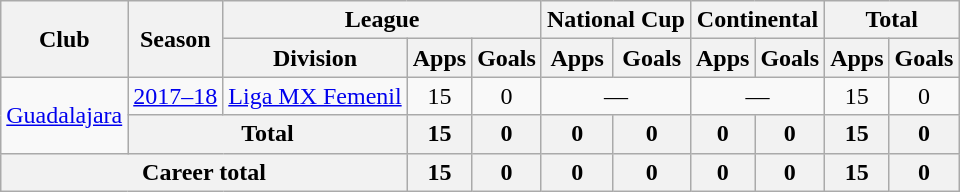<table class="wikitable" style="text-align:center">
<tr>
<th rowspan="2">Club</th>
<th rowspan="2">Season</th>
<th colspan="3">League</th>
<th colspan="2">National Cup</th>
<th colspan="2">Continental</th>
<th colspan="2">Total</th>
</tr>
<tr>
<th>Division</th>
<th>Apps</th>
<th>Goals</th>
<th>Apps</th>
<th>Goals</th>
<th>Apps</th>
<th>Goals</th>
<th>Apps</th>
<th>Goals</th>
</tr>
<tr>
<td rowspan="2"><a href='#'>Guadalajara</a></td>
<td><a href='#'>2017–18</a></td>
<td rowspan="1"><a href='#'>Liga MX Femenil</a></td>
<td>15</td>
<td>0</td>
<td colspan="2">—</td>
<td colspan="2">—</td>
<td>15</td>
<td>0</td>
</tr>
<tr>
<th colspan="2">Total</th>
<th>15</th>
<th>0</th>
<th>0</th>
<th>0</th>
<th>0</th>
<th>0</th>
<th>15</th>
<th>0</th>
</tr>
<tr>
<th colspan="3">Career total</th>
<th>15</th>
<th>0</th>
<th>0</th>
<th>0</th>
<th>0</th>
<th>0</th>
<th>15</th>
<th>0</th>
</tr>
</table>
